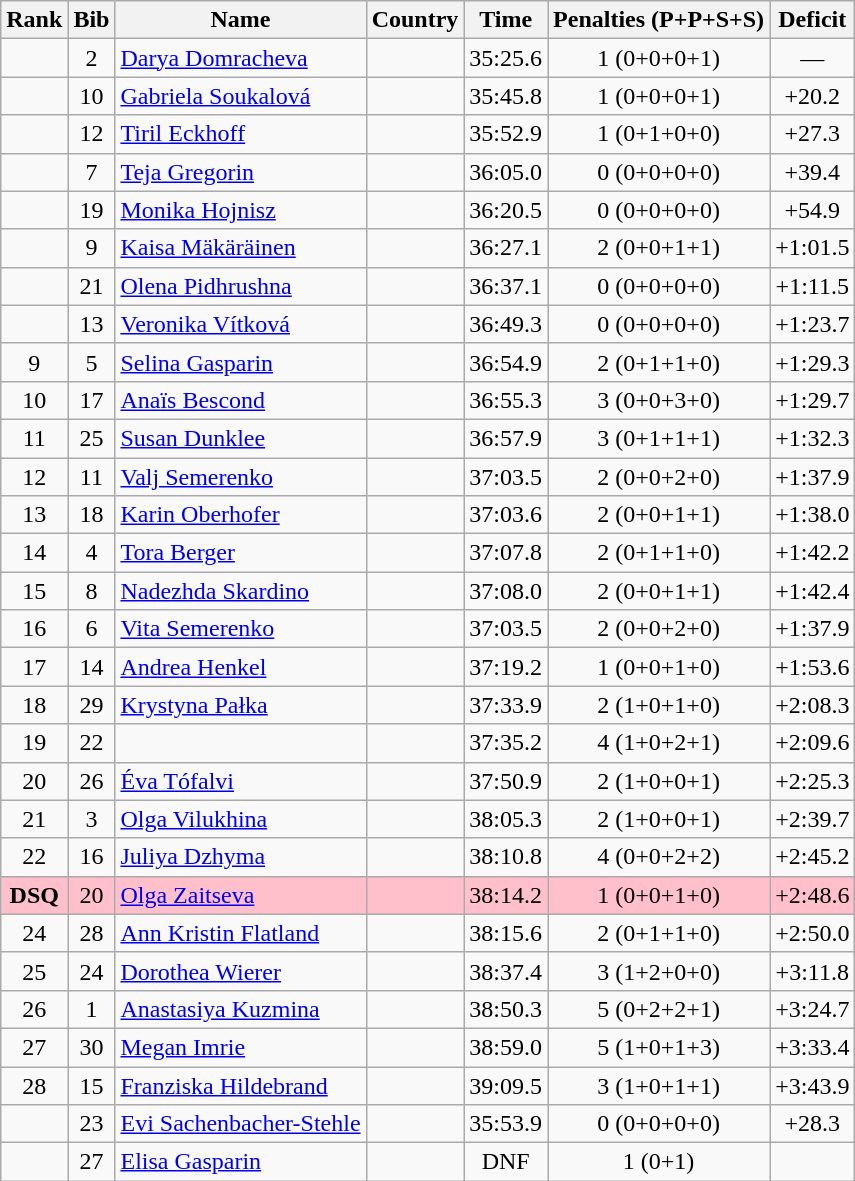<table class="wikitable sortable" style="text-align:center">
<tr>
<th>Rank</th>
<th>Bib</th>
<th>Name</th>
<th>Country</th>
<th>Time</th>
<th>Penalties  (P+P+S+S)</th>
<th>Deficit</th>
</tr>
<tr>
<td></td>
<td>2</td>
<td align=left><a href='#'>Darya Domracheva</a></td>
<td align=left></td>
<td>35:25.6</td>
<td>1 (0+0+0+1)</td>
<td>—</td>
</tr>
<tr>
<td></td>
<td>10</td>
<td align=left><a href='#'>Gabriela Soukalová</a></td>
<td align=left></td>
<td>35:45.8</td>
<td>1 (0+0+0+1)</td>
<td>+20.2</td>
</tr>
<tr>
<td></td>
<td>12</td>
<td align=left><a href='#'>Tiril Eckhoff</a></td>
<td align=left></td>
<td>35:52.9</td>
<td>1 (0+1+0+0)</td>
<td>+27.3</td>
</tr>
<tr>
<td></td>
<td>7</td>
<td align=left><a href='#'>Teja Gregorin</a></td>
<td align=left></td>
<td>36:05.0</td>
<td>0 (0+0+0+0)</td>
<td>+39.4</td>
</tr>
<tr>
<td></td>
<td>19</td>
<td align=left><a href='#'>Monika Hojnisz</a></td>
<td align=left></td>
<td>36:20.5</td>
<td>0 (0+0+0+0)</td>
<td>+54.9</td>
</tr>
<tr>
<td></td>
<td>9</td>
<td align=left><a href='#'>Kaisa Mäkäräinen</a></td>
<td align=left></td>
<td>36:27.1</td>
<td>2 (0+0+1+1)</td>
<td>+1:01.5</td>
</tr>
<tr>
<td></td>
<td>21</td>
<td align=left><a href='#'>Olena Pidhrushna</a></td>
<td align=left></td>
<td>36:37.1</td>
<td>0 (0+0+0+0)</td>
<td>+1:11.5</td>
</tr>
<tr>
<td></td>
<td>13</td>
<td align=left><a href='#'>Veronika Vítková</a></td>
<td align=left></td>
<td>36:49.3</td>
<td>0 (0+0+0+0)</td>
<td>+1:23.7</td>
</tr>
<tr>
<td>9</td>
<td>5</td>
<td align=left><a href='#'>Selina Gasparin</a></td>
<td align=left></td>
<td>36:54.9</td>
<td>2 (0+1+1+0)</td>
<td>+1:29.3</td>
</tr>
<tr>
<td>10</td>
<td>17</td>
<td align=left><a href='#'>Anaïs Bescond</a></td>
<td align=left></td>
<td>36:55.3</td>
<td>3 (0+0+3+0)</td>
<td>+1:29.7</td>
</tr>
<tr>
<td>11</td>
<td>25</td>
<td align=left><a href='#'>Susan Dunklee</a></td>
<td align=left></td>
<td>36:57.9</td>
<td>3 (0+1+1+1)</td>
<td>+1:32.3</td>
</tr>
<tr>
<td>12</td>
<td>11</td>
<td align=left><a href='#'>Valj Semerenko</a></td>
<td align=left></td>
<td>37:03.5</td>
<td>2 (0+0+2+0)</td>
<td>+1:37.9</td>
</tr>
<tr>
<td>13</td>
<td>18</td>
<td align=left><a href='#'>Karin Oberhofer</a></td>
<td align=left></td>
<td>37:03.6</td>
<td>2 (0+0+1+1)</td>
<td>+1:38.0</td>
</tr>
<tr>
<td>14</td>
<td>4</td>
<td align=left><a href='#'>Tora Berger</a></td>
<td align=left></td>
<td>37:07.8</td>
<td>2 (0+1+1+0)</td>
<td>+1:42.2</td>
</tr>
<tr>
<td>15</td>
<td>8</td>
<td align=left><a href='#'>Nadezhda Skardino</a></td>
<td align=left></td>
<td>37:08.0</td>
<td>2 (0+0+1+1)</td>
<td>+1:42.4</td>
</tr>
<tr>
<td>16</td>
<td>6</td>
<td align=left><a href='#'>Vita Semerenko</a></td>
<td align=left></td>
<td>37:03.5</td>
<td>2 (0+0+2+0)</td>
<td>+1:37.9</td>
</tr>
<tr>
<td>17</td>
<td>14</td>
<td align=left><a href='#'>Andrea Henkel</a></td>
<td align=left></td>
<td>37:19.2</td>
<td>1 (0+0+1+0)</td>
<td>+1:53.6</td>
</tr>
<tr>
<td>18</td>
<td>29</td>
<td align=left><a href='#'>Krystyna Pałka</a></td>
<td align=left></td>
<td>37:33.9</td>
<td>2 (1+0+1+0)</td>
<td>+2:08.3</td>
</tr>
<tr>
<td>19</td>
<td>22</td>
<td align=left></td>
<td align=left></td>
<td>37:35.2</td>
<td>4 (1+0+2+1)</td>
<td>+2:09.6</td>
</tr>
<tr>
<td>20</td>
<td>26</td>
<td align=left><a href='#'>Éva Tófalvi</a></td>
<td align=left></td>
<td>37:50.9</td>
<td>2 (1+0+0+1)</td>
<td>+2:25.3</td>
</tr>
<tr>
<td>21</td>
<td>3</td>
<td align=left><a href='#'>Olga Vilukhina</a></td>
<td align=left></td>
<td>38:05.3</td>
<td>2 (1+0+0+1)</td>
<td>+2:39.7</td>
</tr>
<tr>
<td>22</td>
<td>16</td>
<td align=left><a href='#'>Juliya Dzhyma</a></td>
<td align=left></td>
<td>38:10.8</td>
<td>4 (0+0+2+2)</td>
<td>+2:45.2</td>
</tr>
<tr bgcolor=pink>
<td><strong>DSQ</strong></td>
<td>20</td>
<td align=left><a href='#'>Olga Zaitseva</a></td>
<td align=left></td>
<td>38:14.2</td>
<td>1 (0+0+1+0)</td>
<td>+2:48.6</td>
</tr>
<tr>
<td>24</td>
<td>28</td>
<td align=left><a href='#'>Ann Kristin Flatland</a></td>
<td align=left></td>
<td>38:15.6</td>
<td>2 (0+1+1+0)</td>
<td>+2:50.0</td>
</tr>
<tr>
<td>25</td>
<td>24</td>
<td align=left><a href='#'>Dorothea Wierer</a></td>
<td align=left></td>
<td>38:37.4</td>
<td>3 (1+2+0+0)</td>
<td>+3:11.8</td>
</tr>
<tr>
<td>26</td>
<td>1</td>
<td align=left><a href='#'>Anastasiya Kuzmina</a></td>
<td align=left></td>
<td>38:50.3</td>
<td>5 (0+2+2+1)</td>
<td>+3:24.7</td>
</tr>
<tr>
<td>27</td>
<td>30</td>
<td align=left><a href='#'>Megan Imrie</a></td>
<td align=left></td>
<td>38:59.0</td>
<td>5 (1+0+1+3)</td>
<td>+3:33.4</td>
</tr>
<tr>
<td>28</td>
<td>15</td>
<td align=left><a href='#'>Franziska Hildebrand</a></td>
<td align=left></td>
<td>39:09.5</td>
<td>3 (1+0+1+1)</td>
<td>+3:43.9</td>
</tr>
<tr>
<td></td>
<td>23</td>
<td align=left><a href='#'>Evi Sachenbacher-Stehle</a></td>
<td align=left></td>
<td>35:53.9</td>
<td>0 (0+0+0+0)</td>
<td>+28.3</td>
</tr>
<tr>
<td></td>
<td>27</td>
<td align=left><a href='#'>Elisa Gasparin</a></td>
<td align=left></td>
<td>DNF</td>
<td>1 (0+1)</td>
<td></td>
</tr>
</table>
